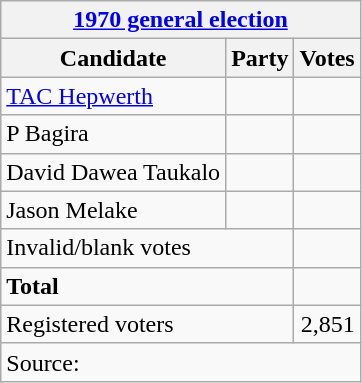<table class=wikitable style=text-align:left>
<tr>
<th colspan=3><a href='#'>1970 general election</a></th>
</tr>
<tr>
<th>Candidate</th>
<th>Party</th>
<th>Votes</th>
</tr>
<tr>
<td><a href='#'>TAC Hepwerth</a></td>
<td></td>
<td align=right></td>
</tr>
<tr>
<td>P Bagira</td>
<td></td>
<td align=right></td>
</tr>
<tr>
<td>David Dawea Taukalo</td>
<td></td>
<td align=right></td>
</tr>
<tr>
<td>Jason Melake</td>
<td></td>
<td align=right></td>
</tr>
<tr>
<td colspan=2>Invalid/blank votes</td>
<td></td>
</tr>
<tr>
<td colspan=2><strong>Total</strong></td>
<td align=right></td>
</tr>
<tr>
<td colspan=2>Registered voters</td>
<td align=right>2,851</td>
</tr>
<tr>
<td colspan=3>Source: </td>
</tr>
</table>
